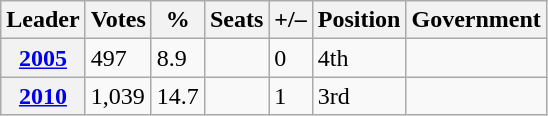<table class=wikitable style="text-align: left;">
<tr>
<th>Leader</th>
<th>Votes</th>
<th>%</th>
<th>Seats</th>
<th>+/–</th>
<th>Position</th>
<th>Government</th>
</tr>
<tr>
<th><a href='#'>2005</a></th>
<td>497</td>
<td>8.9</td>
<td></td>
<td> 0</td>
<td> 4th</td>
<td></td>
</tr>
<tr>
<th><a href='#'>2010</a></th>
<td>1,039</td>
<td>14.7</td>
<td></td>
<td> 1</td>
<td> 3rd</td>
<td></td>
</tr>
</table>
